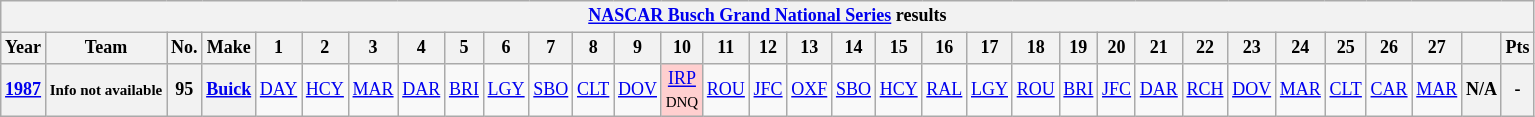<table class="wikitable" style="text-align:center; font-size:75%">
<tr>
<th colspan=42><a href='#'>NASCAR Busch Grand National Series</a> results</th>
</tr>
<tr>
<th>Year</th>
<th>Team</th>
<th>No.</th>
<th>Make</th>
<th>1</th>
<th>2</th>
<th>3</th>
<th>4</th>
<th>5</th>
<th>6</th>
<th>7</th>
<th>8</th>
<th>9</th>
<th>10</th>
<th>11</th>
<th>12</th>
<th>13</th>
<th>14</th>
<th>15</th>
<th>16</th>
<th>17</th>
<th>18</th>
<th>19</th>
<th>20</th>
<th>21</th>
<th>22</th>
<th>23</th>
<th>24</th>
<th>25</th>
<th>26</th>
<th>27</th>
<th></th>
<th>Pts</th>
</tr>
<tr>
<th><a href='#'>1987</a></th>
<th><small>Info not available</small></th>
<th>95</th>
<th><a href='#'>Buick</a></th>
<td><a href='#'>DAY</a></td>
<td><a href='#'>HCY</a></td>
<td><a href='#'>MAR</a></td>
<td><a href='#'>DAR</a></td>
<td><a href='#'>BRI</a></td>
<td><a href='#'>LGY</a></td>
<td><a href='#'>SBO</a></td>
<td><a href='#'>CLT</a></td>
<td><a href='#'>DOV</a></td>
<td style="background:#FFCFCF;"><a href='#'>IRP</a><br><small>DNQ</small></td>
<td><a href='#'>ROU</a></td>
<td><a href='#'>JFC</a></td>
<td><a href='#'>OXF</a></td>
<td><a href='#'>SBO</a></td>
<td><a href='#'>HCY</a></td>
<td><a href='#'>RAL</a></td>
<td><a href='#'>LGY</a></td>
<td><a href='#'>ROU</a></td>
<td><a href='#'>BRI</a></td>
<td><a href='#'>JFC</a></td>
<td><a href='#'>DAR</a></td>
<td><a href='#'>RCH</a></td>
<td><a href='#'>DOV</a></td>
<td><a href='#'>MAR</a></td>
<td><a href='#'>CLT</a></td>
<td><a href='#'>CAR</a></td>
<td><a href='#'>MAR</a></td>
<th>N/A</th>
<th>-</th>
</tr>
</table>
